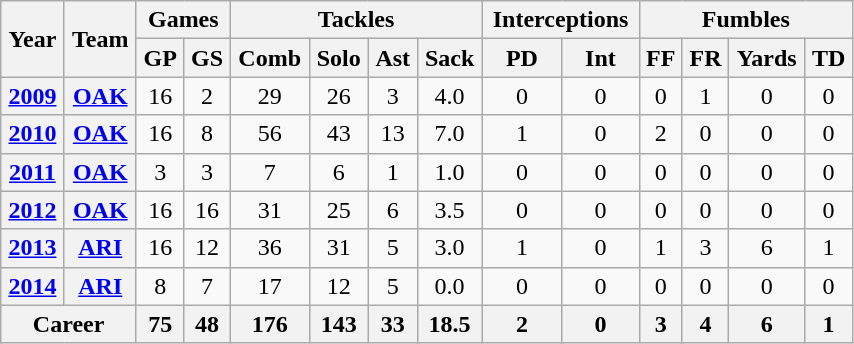<table class= "wikitable" float="left" border="1" style="text-align:center; width:45%;">
<tr>
<th rowspan="2">Year</th>
<th rowspan="2">Team</th>
<th colspan="2">Games</th>
<th colspan="4">Tackles</th>
<th colspan="2">Interceptions</th>
<th colspan="4">Fumbles</th>
</tr>
<tr>
<th>GP</th>
<th>GS</th>
<th>Comb</th>
<th>Solo</th>
<th>Ast</th>
<th>Sack</th>
<th>PD</th>
<th>Int</th>
<th>FF</th>
<th>FR</th>
<th>Yards</th>
<th>TD</th>
</tr>
<tr>
<th><a href='#'>2009</a></th>
<th><a href='#'>OAK</a></th>
<td>16</td>
<td>2</td>
<td>29</td>
<td>26</td>
<td>3</td>
<td>4.0</td>
<td>0</td>
<td>0</td>
<td>0</td>
<td>1</td>
<td>0</td>
<td>0</td>
</tr>
<tr>
<th><a href='#'>2010</a></th>
<th><a href='#'>OAK</a></th>
<td>16</td>
<td>8</td>
<td>56</td>
<td>43</td>
<td>13</td>
<td>7.0</td>
<td>1</td>
<td>0</td>
<td>2</td>
<td>0</td>
<td>0</td>
<td>0</td>
</tr>
<tr>
<th><a href='#'>2011</a></th>
<th><a href='#'>OAK</a></th>
<td>3</td>
<td>3</td>
<td>7</td>
<td>6</td>
<td>1</td>
<td>1.0</td>
<td>0</td>
<td>0</td>
<td>0</td>
<td>0</td>
<td>0</td>
<td>0</td>
</tr>
<tr>
<th><a href='#'>2012</a></th>
<th><a href='#'>OAK</a></th>
<td>16</td>
<td>16</td>
<td>31</td>
<td>25</td>
<td>6</td>
<td>3.5</td>
<td>0</td>
<td>0</td>
<td>0</td>
<td>0</td>
<td>0</td>
<td>0</td>
</tr>
<tr>
<th><a href='#'>2013</a></th>
<th><a href='#'>ARI</a></th>
<td>16</td>
<td>12</td>
<td>36</td>
<td>31</td>
<td>5</td>
<td>3.0</td>
<td>1</td>
<td>0</td>
<td>1</td>
<td>3</td>
<td>6</td>
<td>1</td>
</tr>
<tr>
<th><a href='#'>2014</a></th>
<th><a href='#'>ARI</a></th>
<td>8</td>
<td>7</td>
<td>17</td>
<td>12</td>
<td>5</td>
<td>0.0</td>
<td>0</td>
<td>0</td>
<td>0</td>
<td>0</td>
<td>0</td>
<td>0</td>
</tr>
<tr>
<th colspan="2">Career</th>
<th>75</th>
<th>48</th>
<th>176</th>
<th>143</th>
<th>33</th>
<th>18.5</th>
<th>2</th>
<th>0</th>
<th>3</th>
<th>4</th>
<th>6</th>
<th>1</th>
</tr>
</table>
